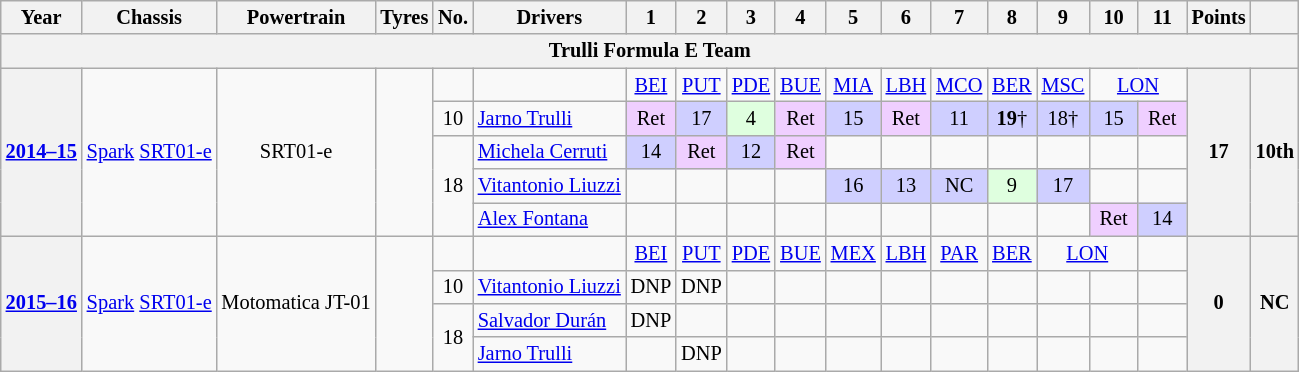<table class="wikitable" style="font-size: 85%; text-align:center;">
<tr valign="top">
<th valign=middle>Year</th>
<th valign=middle>Chassis</th>
<th valign=middle>Powertrain</th>
<th valign=middle>Tyres</th>
<th valign=middle>No.</th>
<th valign=middle>Drivers</th>
<th style="width:26px;">1</th>
<th style="width:26px;">2</th>
<th style="width:26px;">3</th>
<th style="width:26px;">4</th>
<th style="width:26px;">5</th>
<th style="width:26px;">6</th>
<th style="width:26px;">7</th>
<th style="width:26px;">8</th>
<th style="width:26px;">9</th>
<th style="width:26px;">10</th>
<th style="width:26px;">11</th>
<th valign=middle>Points</th>
<th></th>
</tr>
<tr>
<th colspan=19>Trulli Formula E Team</th>
</tr>
<tr>
<th rowspan=5><a href='#'>2014–15</a></th>
<td rowspan=5><a href='#'>Spark</a> <a href='#'>SRT01-e</a></td>
<td rowspan=5>SRT01-e</td>
<td rowspan=5></td>
<td></td>
<td></td>
<td><a href='#'>BEI</a></td>
<td><a href='#'>PUT</a></td>
<td><a href='#'>PDE</a></td>
<td><a href='#'>BUE</a></td>
<td><a href='#'>MIA</a></td>
<td><a href='#'>LBH</a></td>
<td><a href='#'>MCO</a></td>
<td><a href='#'>BER</a></td>
<td><a href='#'>MSC</a></td>
<td colspan=2><a href='#'>LON</a></td>
<th rowspan=5>17</th>
<th rowspan=5>10th</th>
</tr>
<tr>
<td>10</td>
<td align=left> <a href='#'>Jarno Trulli</a></td>
<td style="background:#EFCFFF;">Ret</td>
<td style="background:#CFCFFF;">17</td>
<td style="background:#DFFFDF;">4</td>
<td style="background:#EFCFFF;">Ret</td>
<td style="background:#CFCFFF;">15</td>
<td style="background:#EFCFFF;">Ret</td>
<td style="background:#CFCFFF;">11</td>
<td style="background:#CFCFFF;"><strong>19</strong>†</td>
<td style="background:#CFCFFF;">18†</td>
<td style="background:#CFCFFF;">15</td>
<td style="background:#EFCFFF;">Ret</td>
</tr>
<tr>
<td rowspan=3>18</td>
<td align=left> <a href='#'>Michela Cerruti</a></td>
<td style="background:#CFCFFF;">14</td>
<td style="background:#EFCFFF;">Ret</td>
<td style="background:#CFCFFF;">12</td>
<td style="background:#EFCFFF;">Ret</td>
<td></td>
<td></td>
<td></td>
<td></td>
<td></td>
<td></td>
<td></td>
</tr>
<tr>
<td align=left> <a href='#'>Vitantonio Liuzzi</a></td>
<td></td>
<td></td>
<td></td>
<td></td>
<td style="background:#CFCFFF;">16</td>
<td style="background:#CFCFFF;">13</td>
<td style="background:#CFCFFF;">NC</td>
<td style="background:#DFFFDF;">9</td>
<td style="background:#CFCFFF;">17</td>
<td></td>
<td></td>
</tr>
<tr>
<td align=left> <a href='#'>Alex Fontana</a></td>
<td></td>
<td></td>
<td></td>
<td></td>
<td></td>
<td></td>
<td></td>
<td></td>
<td></td>
<td style="background:#EFCFFF;">Ret</td>
<td style="background:#CFCFFF;">14</td>
</tr>
<tr>
<th rowspan=4><a href='#'>2015–16</a></th>
<td rowspan=4><a href='#'>Spark</a> <a href='#'>SRT01-e</a></td>
<td rowspan=4>Motomatica JT-01</td>
<td rowspan=4></td>
<td></td>
<td></td>
<td><a href='#'>BEI</a></td>
<td><a href='#'>PUT</a></td>
<td><a href='#'>PDE</a></td>
<td><a href='#'>BUE</a></td>
<td><a href='#'>MEX</a></td>
<td><a href='#'>LBH</a></td>
<td><a href='#'>PAR</a></td>
<td><a href='#'>BER</a></td>
<td colspan=2><a href='#'>LON</a></td>
<td></td>
<th rowspan=4>0</th>
<th rowspan=4>NC</th>
</tr>
<tr>
<td>10</td>
<td align=left> <a href='#'>Vitantonio Liuzzi</a></td>
<td>DNP</td>
<td>DNP</td>
<td></td>
<td></td>
<td></td>
<td></td>
<td></td>
<td></td>
<td></td>
<td></td>
<td></td>
</tr>
<tr>
<td rowspan=2>18</td>
<td align=left> <a href='#'>Salvador Durán</a></td>
<td>DNP</td>
<td></td>
<td></td>
<td></td>
<td></td>
<td></td>
<td></td>
<td></td>
<td></td>
<td></td>
<td></td>
</tr>
<tr>
<td align=left> <a href='#'>Jarno Trulli</a></td>
<td></td>
<td>DNP</td>
<td></td>
<td></td>
<td></td>
<td></td>
<td></td>
<td></td>
<td></td>
<td></td>
<td></td>
</tr>
</table>
